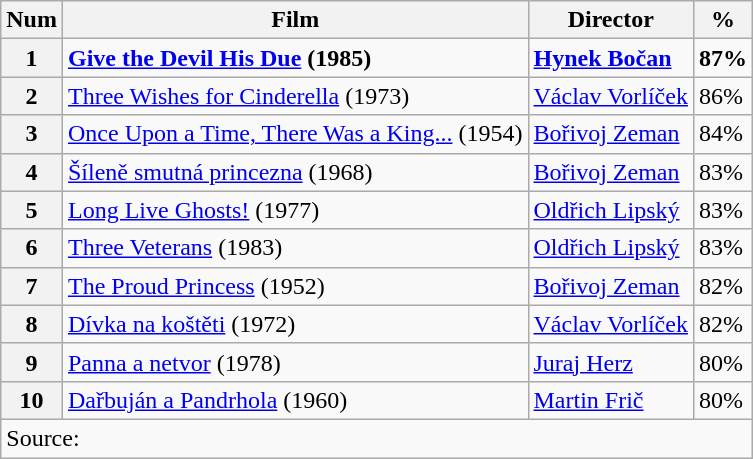<table class="wikitable">
<tr>
<th>Num</th>
<th>Film</th>
<th>Director</th>
<th>%</th>
</tr>
<tr>
<th><strong>1</strong></th>
<td><strong><a href='#'>Give the Devil His Due</a> (1985)</strong></td>
<td><strong><a href='#'>Hynek Bočan</a></strong></td>
<td><strong>87%</strong></td>
</tr>
<tr>
<th>2</th>
<td><a href='#'>Three Wishes for Cinderella</a> (1973)</td>
<td><a href='#'>Václav Vorlíček</a></td>
<td>86%</td>
</tr>
<tr>
<th>3</th>
<td><a href='#'>Once Upon a Time, There Was a King...</a> (1954)</td>
<td><a href='#'>Bořivoj Zeman</a></td>
<td>84%</td>
</tr>
<tr>
<th>4</th>
<td><a href='#'>Šíleně smutná princezna</a> (1968)</td>
<td><a href='#'>Bořivoj Zeman</a></td>
<td>83%</td>
</tr>
<tr>
<th>5</th>
<td><a href='#'>Long Live Ghosts!</a> (1977)</td>
<td><a href='#'>Oldřich Lipský</a></td>
<td>83%</td>
</tr>
<tr>
<th>6</th>
<td><a href='#'>Three Veterans</a> (1983)</td>
<td><a href='#'>Oldřich Lipský</a></td>
<td>83%</td>
</tr>
<tr>
<th>7</th>
<td><a href='#'>The Proud Princess</a> (1952)</td>
<td><a href='#'>Bořivoj Zeman</a></td>
<td>82%</td>
</tr>
<tr>
<th>8</th>
<td><a href='#'>Dívka na koštěti</a> (1972)</td>
<td><a href='#'>Václav Vorlíček</a></td>
<td>82%</td>
</tr>
<tr>
<th>9</th>
<td><a href='#'>Panna a netvor</a> (1978)</td>
<td><a href='#'>Juraj Herz</a></td>
<td>80%</td>
</tr>
<tr>
<th>10</th>
<td><a href='#'>Dařbuján a Pandrhola</a> (1960)</td>
<td><a href='#'>Martin Frič</a></td>
<td>80%</td>
</tr>
<tr>
<td colspan="4">Source:</td>
</tr>
</table>
